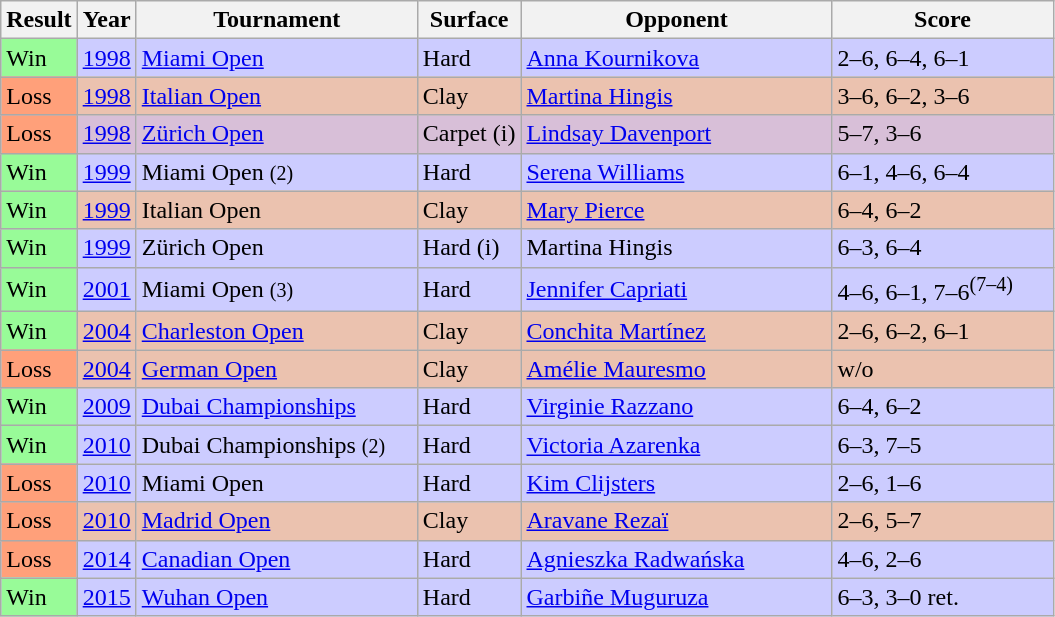<table class="sortable wikitable">
<tr>
<th>Result</th>
<th>Year</th>
<th width=180>Tournament</th>
<th>Surface</th>
<th width=200>Opponent</th>
<th width=140>Score</th>
</tr>
<tr bgcolor=CCCCFF>
<td bgcolor=98FB98>Win</td>
<td><a href='#'>1998</a></td>
<td><a href='#'>Miami Open</a></td>
<td>Hard</td>
<td> <a href='#'>Anna Kournikova</a></td>
<td>2–6, 6–4, 6–1</td>
</tr>
<tr bgcolor=EBC2AF>
<td bgcolor=FFA07A>Loss</td>
<td><a href='#'>1998</a></td>
<td><a href='#'>Italian Open</a></td>
<td>Clay</td>
<td> <a href='#'>Martina Hingis</a></td>
<td>3–6, 6–2, 3–6</td>
</tr>
<tr bgcolor=thistle>
<td bgcolor=FFA07A>Loss</td>
<td><a href='#'>1998</a></td>
<td><a href='#'>Zürich Open</a></td>
<td>Carpet (i)</td>
<td> <a href='#'>Lindsay Davenport</a></td>
<td>5–7, 3–6</td>
</tr>
<tr bgcolor=CCCCFF>
<td bgcolor=98FB98>Win</td>
<td><a href='#'>1999</a></td>
<td>Miami Open <small>(2)</small></td>
<td>Hard</td>
<td> <a href='#'>Serena Williams</a></td>
<td>6–1, 4–6, 6–4</td>
</tr>
<tr bgcolor=EBC2AF>
<td bgcolor=98FB98>Win</td>
<td><a href='#'>1999</a></td>
<td>Italian Open</td>
<td>Clay</td>
<td> <a href='#'>Mary Pierce</a></td>
<td>6–4, 6–2</td>
</tr>
<tr bgcolor=CCCCFF>
<td bgcolor=98FB98>Win</td>
<td><a href='#'>1999</a></td>
<td>Zürich Open</td>
<td>Hard (i)</td>
<td> Martina Hingis</td>
<td>6–3, 6–4</td>
</tr>
<tr bgcolor=CCCCFF>
<td bgcolor=98FB98>Win</td>
<td><a href='#'>2001</a></td>
<td>Miami Open <small>(3)</small></td>
<td>Hard</td>
<td> <a href='#'>Jennifer Capriati</a></td>
<td>4–6, 6–1, 7–6<sup>(7–4)</sup></td>
</tr>
<tr bgcolor=EBC2AF>
<td bgcolor=98FB98>Win</td>
<td><a href='#'>2004</a></td>
<td><a href='#'>Charleston Open</a></td>
<td>Clay</td>
<td> <a href='#'>Conchita Martínez</a></td>
<td>2–6, 6–2, 6–1</td>
</tr>
<tr bgcolor=EBC2AF>
<td bgcolor=FFA07A>Loss</td>
<td><a href='#'>2004</a></td>
<td><a href='#'>German Open</a></td>
<td>Clay</td>
<td> <a href='#'>Amélie Mauresmo</a></td>
<td>w/o</td>
</tr>
<tr bgcolor=CCCCFF>
<td bgcolor=98FB98>Win</td>
<td><a href='#'>2009</a></td>
<td><a href='#'>Dubai Championships</a></td>
<td>Hard</td>
<td> <a href='#'>Virginie Razzano</a></td>
<td>6–4, 6–2</td>
</tr>
<tr bgcolor=CCCCFF>
<td bgcolor=98FB98>Win</td>
<td><a href='#'>2010</a></td>
<td>Dubai Championships <small>(2)</small></td>
<td>Hard</td>
<td> <a href='#'>Victoria Azarenka</a></td>
<td>6–3, 7–5</td>
</tr>
<tr bgcolor=CCCCFF>
<td bgcolor=FFA07A>Loss</td>
<td><a href='#'>2010</a></td>
<td>Miami Open</td>
<td>Hard</td>
<td> <a href='#'>Kim Clijsters</a></td>
<td>2–6, 1–6</td>
</tr>
<tr bgcolor=EBC2AF>
<td bgcolor=FFA07A>Loss</td>
<td><a href='#'>2010</a></td>
<td><a href='#'>Madrid Open</a></td>
<td>Clay</td>
<td> <a href='#'>Aravane Rezaï</a></td>
<td>2–6, 5–7</td>
</tr>
<tr bgcolor=CCCCFF>
<td bgcolor=FFA07A>Loss</td>
<td><a href='#'>2014</a></td>
<td><a href='#'>Canadian Open</a></td>
<td>Hard</td>
<td> <a href='#'>Agnieszka Radwańska</a></td>
<td>4–6, 2–6</td>
</tr>
<tr bgcolor=CCCCFF>
<td bgcolor=98FB98>Win</td>
<td><a href='#'>2015</a></td>
<td><a href='#'>Wuhan Open</a></td>
<td>Hard</td>
<td> <a href='#'>Garbiñe Muguruza</a></td>
<td>6–3, 3–0 ret.</td>
</tr>
</table>
